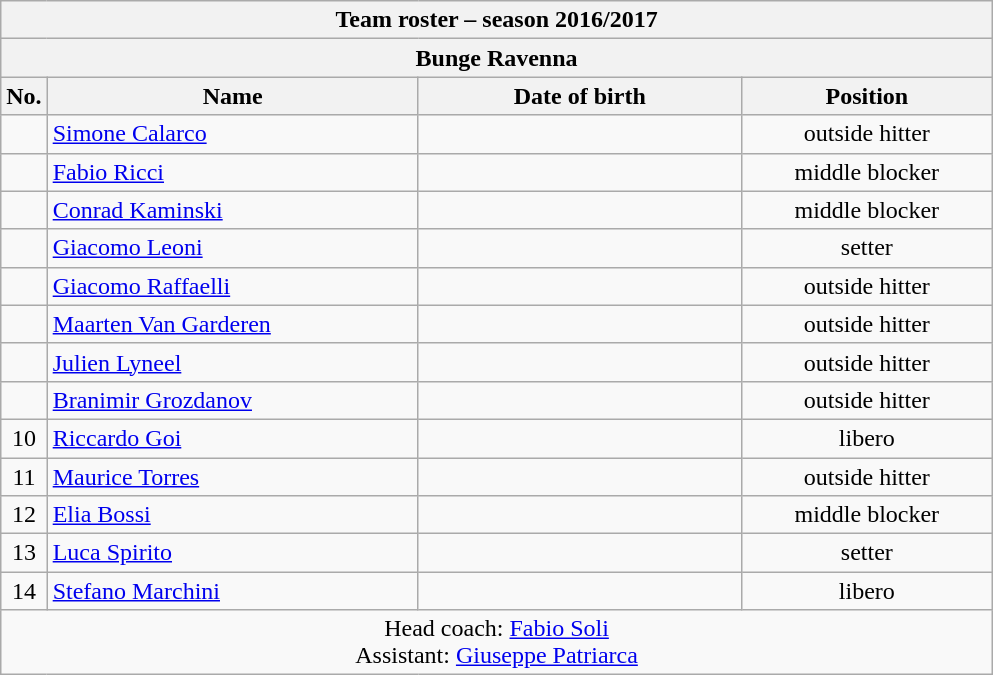<table class="wikitable collapsible collapsed sortable" style="font-size:100%; text-align:center;">
<tr>
<th colspan=6>Team roster – season 2016/2017</th>
</tr>
<tr>
<th colspan=6>Bunge Ravenna</th>
</tr>
<tr>
<th>No.</th>
<th style="width:15em">Name</th>
<th style="width:13em">Date of birth</th>
<th style="width:10em">Position</th>
</tr>
<tr>
<td></td>
<td align=left> <a href='#'>Simone Calarco</a></td>
<td align=right></td>
<td>outside hitter</td>
</tr>
<tr>
<td></td>
<td align=left> <a href='#'>Fabio Ricci</a></td>
<td align=right></td>
<td>middle blocker</td>
</tr>
<tr>
<td></td>
<td align=left> <a href='#'>Conrad Kaminski</a></td>
<td align=right></td>
<td>middle blocker</td>
</tr>
<tr>
<td></td>
<td align=left> <a href='#'>Giacomo Leoni</a></td>
<td align=right></td>
<td>setter</td>
</tr>
<tr>
<td></td>
<td align=left> <a href='#'>Giacomo Raffaelli</a></td>
<td align=right></td>
<td>outside hitter</td>
</tr>
<tr>
<td></td>
<td align=left> <a href='#'>Maarten Van Garderen</a></td>
<td align=right></td>
<td>outside hitter</td>
</tr>
<tr>
<td></td>
<td align=left> <a href='#'>Julien Lyneel</a></td>
<td align=right></td>
<td>outside hitter</td>
</tr>
<tr>
<td></td>
<td align=left> <a href='#'>Branimir Grozdanov</a></td>
<td align=right></td>
<td>outside hitter</td>
</tr>
<tr>
<td>10</td>
<td align=left> <a href='#'>Riccardo Goi</a></td>
<td align=right></td>
<td>libero</td>
</tr>
<tr>
<td>11</td>
<td align=left> <a href='#'>Maurice Torres</a></td>
<td align=right></td>
<td>outside hitter</td>
</tr>
<tr>
<td>12</td>
<td align=left> <a href='#'>Elia Bossi</a></td>
<td align=right></td>
<td>middle blocker</td>
</tr>
<tr>
<td>13</td>
<td align=left> <a href='#'>Luca Spirito</a></td>
<td align=right></td>
<td>setter</td>
</tr>
<tr>
<td>14</td>
<td align=left> <a href='#'>Stefano Marchini</a></td>
<td align=right></td>
<td>libero</td>
</tr>
<tr>
<td colspan=4>Head coach: <a href='#'>Fabio Soli</a><br>Assistant: <a href='#'>Giuseppe Patriarca</a></td>
</tr>
</table>
